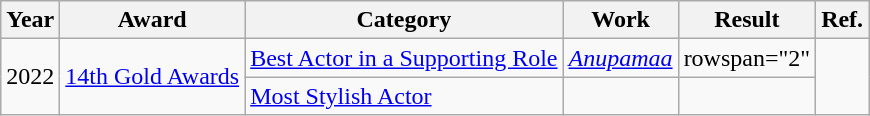<table class="wikitable">
<tr>
<th>Year</th>
<th>Award</th>
<th>Category</th>
<th>Work</th>
<th>Result</th>
<th>Ref.</th>
</tr>
<tr>
<td rowspan="2">2022</td>
<td rowspan="2"><a href='#'>14th Gold Awards</a></td>
<td><a href='#'>Best Actor in a Supporting Role</a></td>
<td><em><a href='#'>Anupamaa</a></em></td>
<td>rowspan="2"</td>
<td rowspan="2"></td>
</tr>
<tr>
<td><a href='#'>Most Stylish Actor</a></td>
<td></td>
</tr>
</table>
